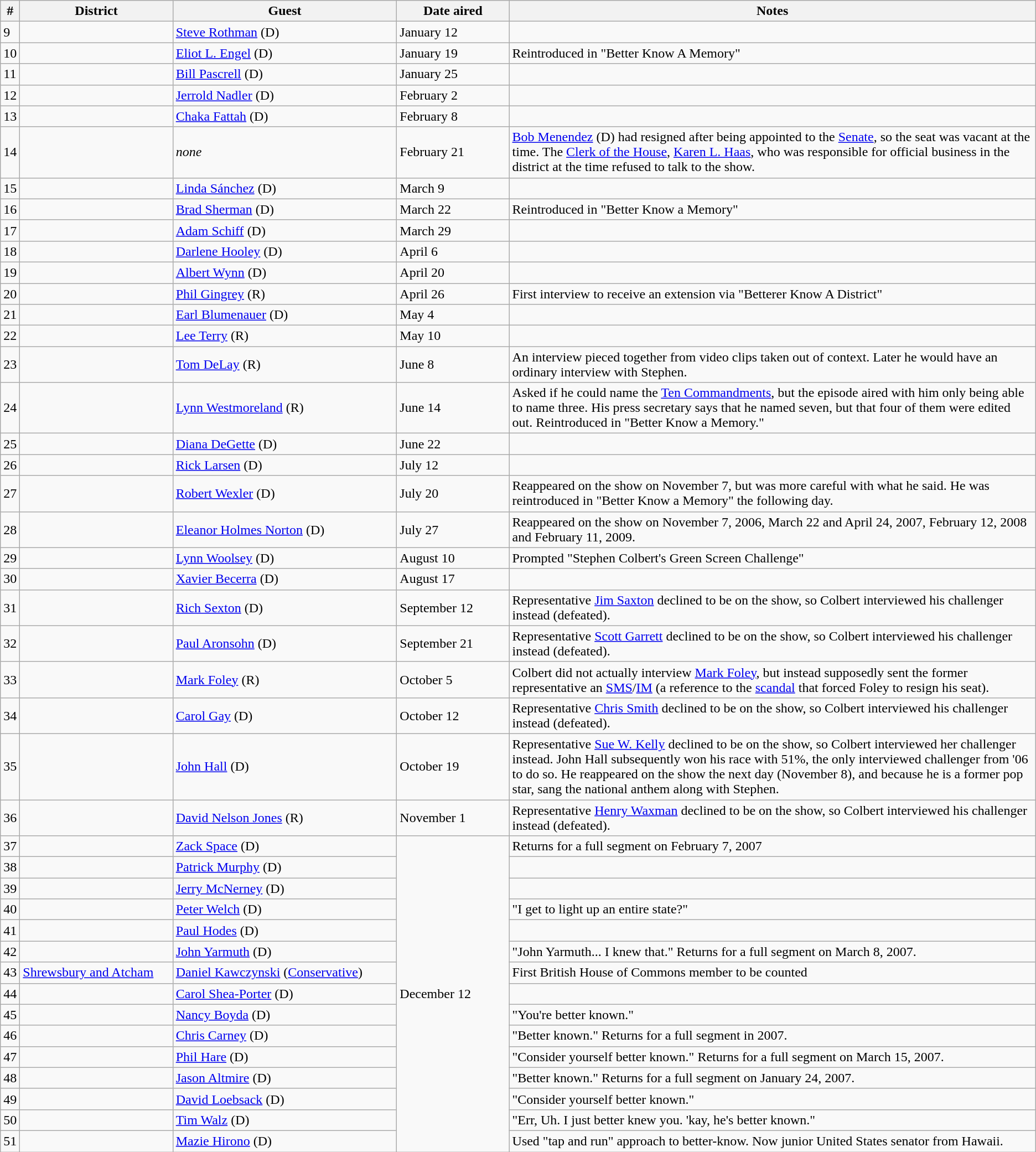<table class="sortable wikitable">
<tr>
<th>#</th>
<th width="15%">District</th>
<th width="22%">Guest</th>
<th width="11%">Date aired</th>
<th width="52%">Notes</th>
</tr>
<tr>
<td>9</td>
<td></td>
<td><a href='#'>Steve Rothman</a> (D)</td>
<td>January 12</td>
<td></td>
</tr>
<tr>
<td>10</td>
<td></td>
<td><a href='#'>Eliot L. Engel</a> (D)</td>
<td>January 19</td>
<td>Reintroduced in "Better Know A Memory"</td>
</tr>
<tr>
<td>11</td>
<td></td>
<td><a href='#'>Bill Pascrell</a> (D)</td>
<td>January 25</td>
<td></td>
</tr>
<tr>
<td>12</td>
<td></td>
<td><a href='#'>Jerrold Nadler</a> (D)</td>
<td>February 2</td>
<td></td>
</tr>
<tr>
<td>13</td>
<td></td>
<td><a href='#'>Chaka Fattah</a> (D)</td>
<td>February 8</td>
<td></td>
</tr>
<tr>
<td>14</td>
<td></td>
<td><em>none</em></td>
<td>February 21</td>
<td><a href='#'>Bob Menendez</a> (D) had resigned after being appointed to the <a href='#'>Senate</a>, so the seat was vacant at the time.  The <a href='#'>Clerk of the House</a>, <a href='#'>Karen L. Haas</a>, who was responsible for official business in the district at the time refused to talk to the show.</td>
</tr>
<tr>
<td>15</td>
<td></td>
<td><a href='#'>Linda Sánchez</a> (D)</td>
<td>March 9</td>
<td></td>
</tr>
<tr>
<td>16</td>
<td></td>
<td><a href='#'>Brad Sherman</a> (D)</td>
<td>March 22</td>
<td>Reintroduced in "Better Know a Memory"</td>
</tr>
<tr>
<td>17</td>
<td></td>
<td><a href='#'>Adam Schiff</a> (D)</td>
<td>March 29</td>
<td></td>
</tr>
<tr>
<td>18</td>
<td></td>
<td><a href='#'>Darlene Hooley</a> (D)</td>
<td>April 6</td>
<td></td>
</tr>
<tr>
<td>19</td>
<td></td>
<td><a href='#'>Albert Wynn</a> (D)</td>
<td>April 20</td>
<td></td>
</tr>
<tr>
<td>20</td>
<td></td>
<td><a href='#'>Phil Gingrey</a> (R)</td>
<td>April 26</td>
<td>First interview to receive an extension via "Betterer Know A District"</td>
</tr>
<tr>
<td>21</td>
<td></td>
<td><a href='#'>Earl Blumenauer</a> (D)</td>
<td>May 4</td>
<td></td>
</tr>
<tr>
<td>22</td>
<td></td>
<td><a href='#'>Lee Terry</a> (R)</td>
<td>May 10</td>
<td></td>
</tr>
<tr>
<td>23</td>
<td></td>
<td><a href='#'>Tom DeLay</a> (R)</td>
<td>June 8</td>
<td>An interview pieced together from video clips taken out of context. Later he would have an ordinary interview with Stephen.</td>
</tr>
<tr>
<td>24</td>
<td></td>
<td><a href='#'>Lynn Westmoreland</a> (R)</td>
<td>June 14</td>
<td>Asked if he could name the <a href='#'>Ten Commandments</a>, but the episode aired with him only being able to name three.  His press secretary says that he named seven, but that four of them were edited out. Reintroduced in "Better Know a Memory."</td>
</tr>
<tr>
<td>25</td>
<td></td>
<td><a href='#'>Diana DeGette</a> (D)</td>
<td>June 22</td>
<td></td>
</tr>
<tr>
<td>26</td>
<td></td>
<td><a href='#'>Rick Larsen</a> (D)</td>
<td>July 12</td>
<td></td>
</tr>
<tr>
<td>27</td>
<td></td>
<td><a href='#'>Robert Wexler</a> (D)</td>
<td>July 20</td>
<td>Reappeared on the show on November 7, but was more careful with what he said. He was reintroduced in "Better Know a Memory" the following day.</td>
</tr>
<tr>
<td>28</td>
<td></td>
<td><a href='#'>Eleanor Holmes Norton</a> (D)</td>
<td>July 27</td>
<td>Reappeared on the show on November 7, 2006, March 22 and April 24, 2007, February 12, 2008 and February 11, 2009.</td>
</tr>
<tr>
<td>29</td>
<td></td>
<td><a href='#'>Lynn Woolsey</a> (D)</td>
<td>August 10</td>
<td>Prompted "Stephen Colbert's Green Screen Challenge"</td>
</tr>
<tr>
<td>30</td>
<td></td>
<td><a href='#'>Xavier Becerra</a> (D)</td>
<td>August 17</td>
<td></td>
</tr>
<tr>
<td>31</td>
<td></td>
<td><a href='#'>Rich Sexton</a> (D)</td>
<td>September 12</td>
<td>Representative <a href='#'>Jim Saxton</a> declined to be on the show, so Colbert interviewed his challenger instead (defeated).</td>
</tr>
<tr>
<td>32</td>
<td></td>
<td><a href='#'>Paul Aronsohn</a> (D)</td>
<td>September 21</td>
<td>Representative <a href='#'>Scott Garrett</a> declined to be on the show, so Colbert interviewed his challenger instead (defeated).</td>
</tr>
<tr>
<td>33</td>
<td></td>
<td><a href='#'>Mark Foley</a> (R)</td>
<td>October 5</td>
<td>Colbert did not actually interview <a href='#'>Mark Foley</a>, but instead supposedly sent the former representative an <a href='#'>SMS</a>/<a href='#'>IM</a> (a reference to the <a href='#'>scandal</a> that forced Foley to resign his seat).</td>
</tr>
<tr>
<td>34</td>
<td></td>
<td><a href='#'>Carol Gay</a> (D)</td>
<td>October 12</td>
<td>Representative <a href='#'>Chris Smith</a> declined to be on the show, so Colbert interviewed his challenger instead (defeated).</td>
</tr>
<tr>
<td>35</td>
<td></td>
<td><a href='#'>John Hall</a> (D)</td>
<td>October 19</td>
<td>Representative <a href='#'>Sue W. Kelly</a> declined to be on the show, so Colbert interviewed her challenger instead. John Hall subsequently won his race with 51%, the only interviewed challenger from '06 to do so. He reappeared on the show the next day (November 8), and because he is a former pop star, sang the national anthem along with Stephen.</td>
</tr>
<tr>
<td>36</td>
<td></td>
<td><a href='#'>David Nelson Jones</a> (R)</td>
<td>November 1</td>
<td>Representative <a href='#'>Henry Waxman</a> declined to be on the show, so Colbert interviewed his challenger instead (defeated).</td>
</tr>
<tr>
<td>37</td>
<td></td>
<td><a href='#'>Zack Space</a> (D)</td>
<td rowspan="15">December 12</td>
<td>Returns for a full segment on February 7, 2007</td>
</tr>
<tr>
<td>38</td>
<td></td>
<td><a href='#'>Patrick Murphy</a> (D)</td>
<td></td>
</tr>
<tr>
<td>39</td>
<td></td>
<td><a href='#'>Jerry McNerney</a> (D)</td>
<td></td>
</tr>
<tr>
<td>40</td>
<td></td>
<td><a href='#'>Peter Welch</a> (D)</td>
<td>"I get to light up an entire state?"</td>
</tr>
<tr>
<td>41</td>
<td></td>
<td><a href='#'>Paul Hodes</a> (D)</td>
<td></td>
</tr>
<tr>
<td>42</td>
<td></td>
<td><a href='#'>John Yarmuth</a> (D)</td>
<td>"John Yarmuth... I knew that." Returns for a full segment on March 8, 2007.</td>
</tr>
<tr>
<td>43</td>
<td><a href='#'>Shrewsbury and Atcham</a></td>
<td><a href='#'>Daniel Kawczynski</a> (<a href='#'>Conservative</a>)</td>
<td>First British House of Commons member to be counted</td>
</tr>
<tr>
<td>44</td>
<td></td>
<td><a href='#'>Carol Shea-Porter</a> (D)</td>
<td></td>
</tr>
<tr>
<td>45</td>
<td></td>
<td><a href='#'>Nancy Boyda</a> (D)</td>
<td>"You're better known."</td>
</tr>
<tr>
<td>46</td>
<td></td>
<td><a href='#'>Chris Carney</a> (D)</td>
<td>"Better known." Returns for a full segment in 2007.</td>
</tr>
<tr>
<td>47</td>
<td></td>
<td><a href='#'>Phil Hare</a> (D)</td>
<td>"Consider yourself better known." Returns for a full segment on March 15, 2007.</td>
</tr>
<tr>
<td>48</td>
<td></td>
<td><a href='#'>Jason Altmire</a> (D)</td>
<td>"Better known." Returns for a full segment on January 24, 2007.</td>
</tr>
<tr>
<td>49</td>
<td></td>
<td><a href='#'>David Loebsack</a> (D)</td>
<td>"Consider yourself better known."</td>
</tr>
<tr>
<td>50</td>
<td></td>
<td><a href='#'>Tim Walz</a> (D)</td>
<td>"Err, Uh. I just better knew you. 'kay, he's better known."</td>
</tr>
<tr>
<td>51</td>
<td></td>
<td><a href='#'>Mazie Hirono</a> (D)</td>
<td>Used "tap and run" approach to better-know. Now junior United States senator from Hawaii.</td>
</tr>
</table>
